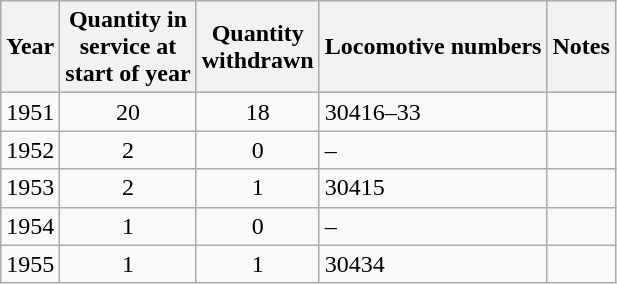<table class=wikitable style=text-align:center>
<tr>
<th>Year</th>
<th>Quantity in<br>service at<br>start of year</th>
<th>Quantity<br>withdrawn</th>
<th>Locomotive numbers</th>
<th>Notes</th>
</tr>
<tr>
<td>1951</td>
<td>20</td>
<td>18</td>
<td align=left>30416–33</td>
<td align=left></td>
</tr>
<tr>
<td>1952</td>
<td>2</td>
<td>0</td>
<td align=left>–</td>
<td align=left></td>
</tr>
<tr>
<td>1953</td>
<td>2</td>
<td>1</td>
<td align=left>30415</td>
<td align=left></td>
</tr>
<tr>
<td>1954</td>
<td>1</td>
<td>0</td>
<td align=left>–</td>
<td align=left></td>
</tr>
<tr>
<td>1955</td>
<td>1</td>
<td>1</td>
<td align=left>30434</td>
<td align=left></td>
</tr>
</table>
